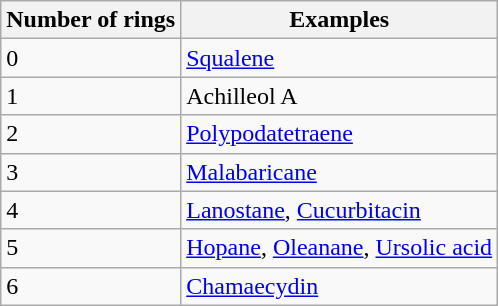<table class="wikitable">
<tr>
<th>Number of rings</th>
<th>Examples</th>
</tr>
<tr>
<td>0</td>
<td><a href='#'>Squalene</a></td>
</tr>
<tr>
<td>1</td>
<td>Achilleol A </td>
</tr>
<tr>
<td>2</td>
<td><a href='#'>Polypodatetraene</a></td>
</tr>
<tr>
<td>3</td>
<td><a href='#'>Malabaricane</a></td>
</tr>
<tr>
<td>4</td>
<td><a href='#'>Lanostane</a>, <a href='#'>Cucurbitacin</a></td>
</tr>
<tr>
<td>5</td>
<td><a href='#'>Hopane</a>, <a href='#'>Oleanane</a>, <a href='#'>Ursolic acid</a></td>
</tr>
<tr>
<td>6</td>
<td><a href='#'>Chamaecydin</a></td>
</tr>
</table>
